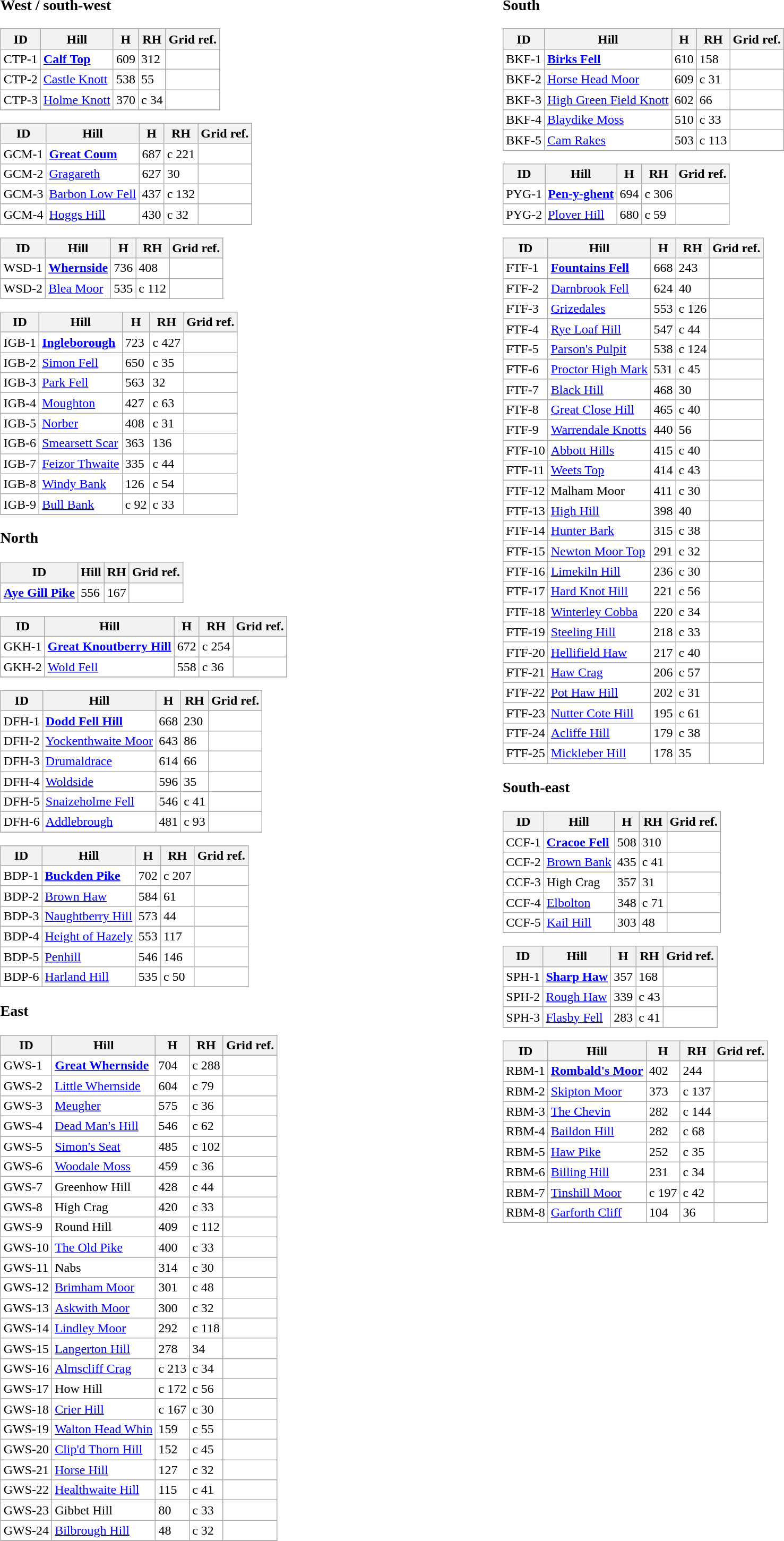<table width="100%">
<tr>
<td valign="top" width="50%"><br><h3>West / south-west</h3><table class="wikitable sortable" style="border-collapse: collapse; background:#ffffff;">
<tr>
<th>ID</th>
<th>Hill</th>
<th>H</th>
<th>RH</th>
<th>Grid ref.</th>
</tr>
<tr>
<td>CTP-1</td>
<td><strong><a href='#'>Calf Top</a></strong></td>
<td>609</td>
<td>312</td>
<td></td>
</tr>
<tr>
<td>CTP-2</td>
<td><a href='#'>Castle Knott</a></td>
<td>538</td>
<td>55</td>
<td></td>
</tr>
<tr>
<td>CTP-3</td>
<td><a href='#'>Holme Knott</a></td>
<td>370</td>
<td>c 34</td>
<td></td>
</tr>
<tr>
</tr>
</table>
<table class="wikitable sortable" style="border-collapse: collapse; background:#ffffff;">
<tr>
<th>ID</th>
<th>Hill</th>
<th>H</th>
<th>RH</th>
<th>Grid ref.</th>
</tr>
<tr>
<td>GCM-1</td>
<td><strong><a href='#'>Great Coum</a></strong></td>
<td>687</td>
<td>c 221</td>
<td></td>
</tr>
<tr>
<td>GCM-2</td>
<td><a href='#'>Gragareth</a></td>
<td>627</td>
<td>30</td>
<td></td>
</tr>
<tr>
<td>GCM-3</td>
<td><a href='#'>Barbon Low Fell</a></td>
<td>437</td>
<td>c 132</td>
<td></td>
</tr>
<tr>
<td>GCM-4</td>
<td><a href='#'>Hoggs Hill</a></td>
<td>430</td>
<td>c 32</td>
<td></td>
</tr>
<tr>
</tr>
</table>
<table class="wikitable sortable" style="border-collapse: collapse; background:#ffffff;">
<tr>
<th>ID</th>
<th>Hill</th>
<th>H</th>
<th>RH</th>
<th>Grid ref.</th>
</tr>
<tr>
<td>WSD-1</td>
<td><strong><a href='#'>Whernside</a></strong></td>
<td>736</td>
<td>408</td>
<td></td>
</tr>
<tr>
<td>WSD-2</td>
<td><a href='#'>Blea Moor</a></td>
<td>535</td>
<td>c 112</td>
<td></td>
</tr>
</table>
<table class="wikitable sortable" style="border-collapse: collapse; background:#ffffff;">
<tr>
<th>ID</th>
<th>Hill</th>
<th>H</th>
<th>RH</th>
<th>Grid ref.</th>
</tr>
<tr>
</tr>
<tr>
<td>IGB-1</td>
<td><strong><a href='#'>Ingleborough</a></strong></td>
<td>723</td>
<td>c 427</td>
<td></td>
</tr>
<tr>
<td>IGB-2</td>
<td><a href='#'>Simon Fell</a></td>
<td>650</td>
<td>c 35</td>
<td></td>
</tr>
<tr>
<td>IGB-3</td>
<td><a href='#'>Park Fell</a></td>
<td>563</td>
<td>32</td>
<td></td>
</tr>
<tr>
<td>IGB-4</td>
<td><a href='#'>Moughton</a></td>
<td>427</td>
<td>c 63</td>
<td></td>
</tr>
<tr>
<td>IGB-5</td>
<td><a href='#'>Norber</a></td>
<td>408</td>
<td>c 31</td>
<td></td>
</tr>
<tr>
<td>IGB-6</td>
<td><a href='#'>Smearsett Scar</a></td>
<td>363</td>
<td>136</td>
<td></td>
</tr>
<tr>
<td>IGB-7</td>
<td><a href='#'>Feizor Thwaite</a></td>
<td>335</td>
<td>c 44</td>
<td></td>
</tr>
<tr>
<td>IGB-8</td>
<td><a href='#'>Windy Bank</a></td>
<td>126</td>
<td>c 54</td>
<td></td>
</tr>
<tr>
<td>IGB-9</td>
<td><a href='#'>Bull Bank </a></td>
<td>c 92</td>
<td>c 33</td>
<td></td>
</tr>
<tr>
</tr>
</table>
<h3>North</h3><table class="wikitable sortable" style="border-collapse: collapse; background:#ffffff;">
<tr>
<th>ID</th>
<th>Hill</th>
<th>RH</th>
<th>Grid ref.</th>
</tr>
<tr>
<td><strong><a href='#'>Aye Gill Pike</a></strong></td>
<td>556</td>
<td>167</td>
<td></td>
</tr>
<tr>
</tr>
</table>
<table class="wikitable sortable" style="border-collapse: collapse; background:#ffffff;">
<tr>
<th>ID</th>
<th>Hill</th>
<th>H</th>
<th>RH</th>
<th>Grid ref.</th>
</tr>
<tr>
<td>GKH-1</td>
<td><strong><a href='#'>Great Knoutberry Hill</a></strong></td>
<td>672</td>
<td>c 254</td>
<td></td>
</tr>
<tr>
<td>GKH-2</td>
<td><a href='#'>Wold Fell</a></td>
<td>558</td>
<td>c 36</td>
<td></td>
</tr>
<tr>
</tr>
</table>
<table class="wikitable sortable" style="border-collapse: collapse; background:#ffffff;">
<tr>
<th>ID</th>
<th>Hill</th>
<th>H</th>
<th>RH</th>
<th>Grid ref.</th>
</tr>
<tr>
<td>DFH-1</td>
<td><strong><a href='#'>Dodd Fell Hill</a></strong></td>
<td>668</td>
<td>230</td>
<td></td>
</tr>
<tr>
<td>DFH-2</td>
<td><a href='#'>Yockenthwaite Moor</a></td>
<td>643</td>
<td>86</td>
<td></td>
</tr>
<tr>
<td>DFH-3</td>
<td><a href='#'>Drumaldrace</a></td>
<td>614</td>
<td>66</td>
<td></td>
</tr>
<tr>
<td>DFH-4</td>
<td><a href='#'>Woldside</a></td>
<td>596</td>
<td>35</td>
<td></td>
</tr>
<tr>
<td>DFH-5</td>
<td><a href='#'>Snaizeholme Fell</a></td>
<td>546</td>
<td>c 41</td>
<td></td>
</tr>
<tr>
<td>DFH-6</td>
<td><a href='#'>Addlebrough</a></td>
<td>481</td>
<td>c 93</td>
<td></td>
</tr>
<tr>
</tr>
</table>
<table class="wikitable sortable" style="border-collapse: collapse; background:#ffffff;">
<tr>
<th>ID</th>
<th>Hill</th>
<th>H</th>
<th>RH</th>
<th>Grid ref.</th>
</tr>
<tr>
<td>BDP-1</td>
<td><strong><a href='#'>Buckden Pike</a></strong></td>
<td>702</td>
<td>c 207</td>
<td></td>
</tr>
<tr>
<td>BDP-2</td>
<td><a href='#'>Brown Haw</a></td>
<td>584</td>
<td>61</td>
<td></td>
</tr>
<tr>
<td>BDP-3</td>
<td><a href='#'>Naughtberry Hill</a></td>
<td>573</td>
<td>44</td>
<td></td>
</tr>
<tr>
<td>BDP-4</td>
<td><a href='#'>Height of Hazely</a></td>
<td>553</td>
<td>117</td>
<td></td>
</tr>
<tr>
<td>BDP-5</td>
<td><a href='#'>Penhill</a></td>
<td>546</td>
<td>146</td>
</tr>
<tr>
<td>BDP-6</td>
<td><a href='#'>Harland Hill</a></td>
<td>535</td>
<td>c 50</td>
<td></td>
</tr>
<tr>
</tr>
</table>
<h3>East</h3><table class="wikitable sortable" style="border-collapse: collapse; background:#ffffff;">
<tr>
<th>ID</th>
<th>Hill</th>
<th>H</th>
<th>RH</th>
<th>Grid ref.</th>
</tr>
<tr>
<td>GWS-1</td>
<td><strong><a href='#'>Great Whernside</a></strong></td>
<td>704</td>
<td>c 288</td>
<td></td>
</tr>
<tr>
<td>GWS-2</td>
<td><a href='#'>Little Whernside</a></td>
<td>604</td>
<td>c 79</td>
<td></td>
</tr>
<tr>
<td>GWS-3</td>
<td><a href='#'>Meugher</a></td>
<td>575</td>
<td>c 36</td>
<td></td>
</tr>
<tr>
<td>GWS-4</td>
<td><a href='#'>Dead Man's Hill</a></td>
<td>546</td>
<td>c 62</td>
<td></td>
</tr>
<tr>
<td>GWS-5</td>
<td><a href='#'>Simon's Seat</a></td>
<td>485</td>
<td>c 102</td>
<td></td>
</tr>
<tr>
<td>GWS-6</td>
<td><a href='#'>Woodale Moss</a></td>
<td>459</td>
<td>c 36</td>
<td></td>
</tr>
<tr>
<td>GWS-7</td>
<td>Greenhow Hill</td>
<td>428</td>
<td>c 44</td>
<td></td>
</tr>
<tr>
<td>GWS-8</td>
<td>High Crag</td>
<td>420</td>
<td>c 33</td>
<td></td>
</tr>
<tr>
<td>GWS-9</td>
<td>Round Hill</td>
<td>409</td>
<td>c 112</td>
<td></td>
</tr>
<tr>
<td>GWS-10</td>
<td><a href='#'>The Old Pike</a></td>
<td>400</td>
<td>c 33</td>
<td></td>
</tr>
<tr>
<td>GWS-11</td>
<td>Nabs</td>
<td>314</td>
<td>c 30</td>
<td></td>
</tr>
<tr>
<td>GWS-12</td>
<td><a href='#'>Brimham Moor</a></td>
<td>301</td>
<td>c 48</td>
<td></td>
</tr>
<tr>
<td>GWS-13</td>
<td><a href='#'>Askwith Moor</a></td>
<td>300</td>
<td>c 32</td>
<td></td>
</tr>
<tr>
<td>GWS-14</td>
<td><a href='#'>Lindley Moor</a></td>
<td>292</td>
<td>c 118</td>
<td></td>
</tr>
<tr>
<td>GWS-15</td>
<td><a href='#'>Langerton Hill</a></td>
<td>278</td>
<td>34</td>
<td></td>
</tr>
<tr>
<td>GWS-16</td>
<td><a href='#'>Almscliff Crag</a></td>
<td>c 213</td>
<td>c 34</td>
<td></td>
</tr>
<tr>
<td>GWS-17</td>
<td>How Hill</td>
<td>c 172</td>
<td>c 56</td>
<td></td>
</tr>
<tr>
<td>GWS-18</td>
<td><a href='#'>Crier Hill</a></td>
<td>c 167</td>
<td>c 30</td>
<td></td>
</tr>
<tr>
<td>GWS-19</td>
<td><a href='#'>Walton Head Whin</a></td>
<td>159</td>
<td>c 55</td>
<td></td>
</tr>
<tr>
<td>GWS-20</td>
<td><a href='#'>Clip'd Thorn Hill</a></td>
<td>152</td>
<td>c 45</td>
<td></td>
</tr>
<tr>
<td>GWS-21</td>
<td><a href='#'>Horse Hill</a></td>
<td>127</td>
<td>c 32</td>
<td></td>
</tr>
<tr>
<td>GWS-22</td>
<td><a href='#'>Healthwaite Hill</a></td>
<td>115</td>
<td>c 41</td>
<td></td>
</tr>
<tr>
<td>GWS-23</td>
<td>Gibbet Hill</td>
<td>80</td>
<td>c 33</td>
<td></td>
</tr>
<tr>
<td>GWS-24</td>
<td><a href='#'>Bilbrough Hill</a></td>
<td>48</td>
<td>c 32</td>
<td></td>
</tr>
<tr>
</tr>
</table>
</td>
<td valign="top" width="50%"><br><h3>South</h3><table class="wikitable sortable" style="border-collapse: collapse; background:#ffffff;">
<tr>
<th>ID</th>
<th>Hill</th>
<th>H</th>
<th>RH</th>
<th>Grid ref.</th>
</tr>
<tr>
<td>BKF-1</td>
<td><strong><a href='#'>Birks Fell</a></strong></td>
<td>610</td>
<td>158</td>
<td></td>
</tr>
<tr>
<td>BKF-2</td>
<td><a href='#'>Horse Head Moor</a></td>
<td>609</td>
<td>c 31</td>
<td></td>
</tr>
<tr>
<td>BKF-3</td>
<td><a href='#'>High Green Field Knott</a></td>
<td>602</td>
<td>66</td>
<td></td>
</tr>
<tr>
<td>BKF-4</td>
<td><a href='#'>Blaydike Moss</a></td>
<td>510</td>
<td>c 33</td>
<td></td>
</tr>
<tr>
<td>BKF-5</td>
<td><a href='#'>Cam Rakes</a></td>
<td>503</td>
<td>c 113</td>
<td></td>
</tr>
<tr>
</tr>
</table>
<table class="wikitable sortable" style="border-collapse: collapse; background:#ffffff;">
<tr>
<th>ID</th>
<th>Hill</th>
<th>H</th>
<th>RH</th>
<th>Grid ref.</th>
</tr>
<tr>
<td>PYG-1</td>
<td><strong><a href='#'>Pen-y-ghent</a></strong></td>
<td>694</td>
<td>c 306</td>
<td></td>
</tr>
<tr>
<td>PYG-2</td>
<td><a href='#'>Plover Hill</a></td>
<td>680</td>
<td>c 59</td>
<td></td>
</tr>
<tr>
</tr>
</table>
<table class="wikitable sortable" style="border-collapse: collapse; background:#ffffff;">
<tr>
<th>ID</th>
<th>Hill</th>
<th>H</th>
<th>RH</th>
<th>Grid ref.</th>
</tr>
<tr>
<td>FTF-1</td>
<td><strong><a href='#'>Fountains Fell</a></strong></td>
<td>668</td>
<td>243</td>
<td></td>
</tr>
<tr>
<td>FTF-2</td>
<td><a href='#'>Darnbrook Fell</a></td>
<td>624</td>
<td>40</td>
<td></td>
</tr>
<tr>
<td>FTF-3</td>
<td><a href='#'>Grizedales</a></td>
<td>553</td>
<td>c 126</td>
<td></td>
</tr>
<tr>
<td>FTF-4</td>
<td><a href='#'>Rye Loaf Hill</a></td>
<td>547</td>
<td>c 44</td>
<td></td>
</tr>
<tr>
<td>FTF-5</td>
<td><a href='#'>Parson's Pulpit</a></td>
<td>538</td>
<td>c 124</td>
<td></td>
</tr>
<tr>
<td>FTF-6</td>
<td><a href='#'>Proctor High Mark</a></td>
<td>531</td>
<td>c 45</td>
<td></td>
</tr>
<tr>
<td>FTF-7</td>
<td><a href='#'>Black Hill</a></td>
<td>468</td>
<td>30</td>
<td></td>
</tr>
<tr>
<td>FTF-8</td>
<td><a href='#'>Great Close Hill</a></td>
<td>465</td>
<td>c 40</td>
<td></td>
</tr>
<tr>
<td>FTF-9</td>
<td><a href='#'>Warrendale Knotts</a></td>
<td>440</td>
<td>56</td>
<td></td>
</tr>
<tr>
<td>FTF-10</td>
<td><a href='#'>Abbott Hills</a></td>
<td>415</td>
<td>c 40</td>
<td></td>
</tr>
<tr>
<td>FTF-11</td>
<td><a href='#'>Weets Top</a></td>
<td>414</td>
<td>c 43</td>
<td></td>
</tr>
<tr>
<td>FTF-12</td>
<td>Malham Moor</td>
<td>411</td>
<td>c 30</td>
<td></td>
</tr>
<tr>
<td>FTF-13</td>
<td><a href='#'>High Hill</a></td>
<td>398</td>
<td>40</td>
<td></td>
</tr>
<tr>
<td>FTF-14</td>
<td><a href='#'>Hunter Bark</a></td>
<td>315</td>
<td>c 38</td>
<td></td>
</tr>
<tr>
<td>FTF-15</td>
<td><a href='#'>Newton Moor Top</a></td>
<td>291</td>
<td>c 32</td>
<td></td>
</tr>
<tr>
<td>FTF-16</td>
<td><a href='#'>Limekiln Hill</a></td>
<td>236</td>
<td>c 30</td>
<td></td>
</tr>
<tr>
<td>FTF-17</td>
<td><a href='#'>Hard Knot Hill</a></td>
<td>221</td>
<td>c 56</td>
<td></td>
</tr>
<tr>
<td>FTF-18</td>
<td><a href='#'>Winterley Cobba</a></td>
<td>220</td>
<td>c 34</td>
<td></td>
</tr>
<tr>
<td>FTF-19</td>
<td><a href='#'>Steeling Hill</a></td>
<td>218</td>
<td>c 33</td>
<td></td>
</tr>
<tr>
<td>FTF-20</td>
<td><a href='#'>Hellifield Haw</a></td>
<td>217</td>
<td>c 40</td>
<td></td>
</tr>
<tr>
<td>FTF-21</td>
<td><a href='#'>Haw Crag</a></td>
<td>206</td>
<td>c 57</td>
<td></td>
</tr>
<tr>
<td>FTF-22</td>
<td><a href='#'>Pot Haw Hill</a></td>
<td>202</td>
<td>c 31</td>
<td></td>
</tr>
<tr>
<td>FTF-23</td>
<td><a href='#'>Nutter Cote Hill</a></td>
<td>195</td>
<td>c 61</td>
<td></td>
</tr>
<tr>
<td>FTF-24</td>
<td><a href='#'>Acliffe Hill</a></td>
<td>179</td>
<td>c 38</td>
<td></td>
</tr>
<tr>
<td>FTF-25</td>
<td><a href='#'>Mickleber Hill</a></td>
<td>178</td>
<td>35</td>
<td></td>
</tr>
<tr>
</tr>
</table>
<h3>South-east</h3><table class="wikitable sortable" style="border-collapse: collapse; background:#ffffff;">
<tr>
<th>ID</th>
<th>Hill</th>
<th>H</th>
<th>RH</th>
<th>Grid ref.</th>
</tr>
<tr>
<td>CCF-1</td>
<td><strong><a href='#'>Cracoe Fell</a></strong></td>
<td>508</td>
<td>310</td>
<td></td>
</tr>
<tr>
<td>CCF-2</td>
<td><a href='#'>Brown Bank</a></td>
<td>435</td>
<td>c 41</td>
<td></td>
</tr>
<tr>
<td>CCF-3</td>
<td>High Crag</td>
<td>357</td>
<td>31</td>
<td></td>
</tr>
<tr>
<td>CCF-4</td>
<td><a href='#'>Elbolton</a></td>
<td>348</td>
<td>c 71</td>
<td></td>
</tr>
<tr>
<td>CCF-5</td>
<td><a href='#'>Kail Hill</a></td>
<td>303</td>
<td>48</td>
<td></td>
</tr>
<tr>
</tr>
</table>
<table class="wikitable sortable" style="border-collapse: collapse; background:#ffffff;">
<tr>
<th>ID</th>
<th>Hill</th>
<th>H</th>
<th>RH</th>
<th>Grid ref.</th>
</tr>
<tr>
<td>SPH-1</td>
<td><strong><a href='#'>Sharp Haw</a></strong></td>
<td>357</td>
<td>168</td>
<td></td>
</tr>
<tr>
<td>SPH-2</td>
<td><a href='#'>Rough Haw</a></td>
<td>339</td>
<td>c 43</td>
<td></td>
</tr>
<tr>
<td>SPH-3</td>
<td><a href='#'>Flasby Fell</a></td>
<td>283</td>
<td>c 41</td>
<td></td>
</tr>
<tr>
</tr>
</table>
<table class="wikitable sortable" style="border-collapse: collapse; background:#ffffff;">
<tr>
<th>ID</th>
<th>Hill</th>
<th>H</th>
<th>RH</th>
<th>Grid ref.</th>
</tr>
<tr>
<td>RBM-1</td>
<td><strong><a href='#'>Rombald's Moor</a></strong></td>
<td>402</td>
<td>244</td>
<td></td>
</tr>
<tr>
<td>RBM-2</td>
<td><a href='#'>Skipton Moor</a></td>
<td>373</td>
<td>c 137</td>
<td></td>
</tr>
<tr>
<td>RBM-3</td>
<td><a href='#'>The Chevin</a></td>
<td>282</td>
<td>c 144</td>
<td></td>
</tr>
<tr>
<td>RBM-4</td>
<td><a href='#'>Baildon Hill</a></td>
<td>282</td>
<td>c 68</td>
<td></td>
</tr>
<tr>
<td>RBM-5</td>
<td><a href='#'>Haw Pike</a></td>
<td>252</td>
<td>c 35</td>
<td></td>
</tr>
<tr>
<td>RBM-6</td>
<td><a href='#'>Billing Hill</a></td>
<td>231</td>
<td>c 34</td>
<td></td>
</tr>
<tr>
<td>RBM-7</td>
<td><a href='#'>Tinshill Moor</a></td>
<td>c 197</td>
<td>c 42</td>
<td></td>
</tr>
<tr>
<td>RBM-8</td>
<td><a href='#'>Garforth Cliff</a></td>
<td>104</td>
<td>36</td>
<td></td>
</tr>
<tr>
</tr>
</table>
</td>
</tr>
</table>
